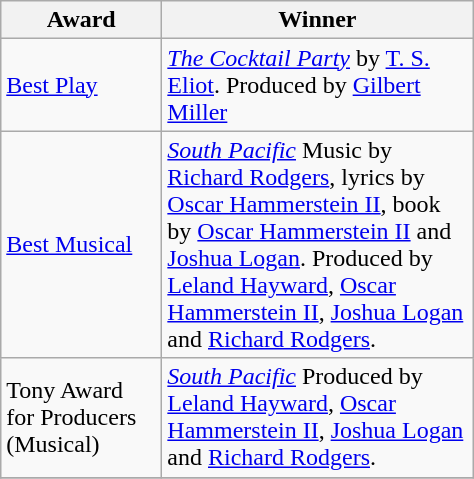<table class="wikitable">
<tr>
<th width="100"><strong>Award</strong></th>
<th width="200"><strong>Winner</strong></th>
</tr>
<tr>
<td><a href='#'>Best Play</a></td>
<td><em><a href='#'>The Cocktail Party</a></em> by <a href='#'>T. S. Eliot</a>. Produced by <a href='#'>Gilbert Miller</a></td>
</tr>
<tr>
<td><a href='#'>Best Musical</a></td>
<td><em><a href='#'>South Pacific</a></em> Music by <a href='#'>Richard Rodgers</a>, lyrics by <a href='#'>Oscar Hammerstein II</a>, book by <a href='#'>Oscar Hammerstein II</a> and <a href='#'>Joshua Logan</a>. Produced by <a href='#'>Leland Hayward</a>, <a href='#'>Oscar Hammerstein II</a>, <a href='#'>Joshua Logan</a> and <a href='#'>Richard Rodgers</a>.</td>
</tr>
<tr>
<td>Tony Award for Producers (Musical)</td>
<td><em><a href='#'>South Pacific</a></em> Produced by <a href='#'>Leland Hayward</a>, <a href='#'>Oscar Hammerstein II</a>, <a href='#'>Joshua Logan</a> and <a href='#'>Richard Rodgers</a>.</td>
</tr>
<tr>
</tr>
</table>
